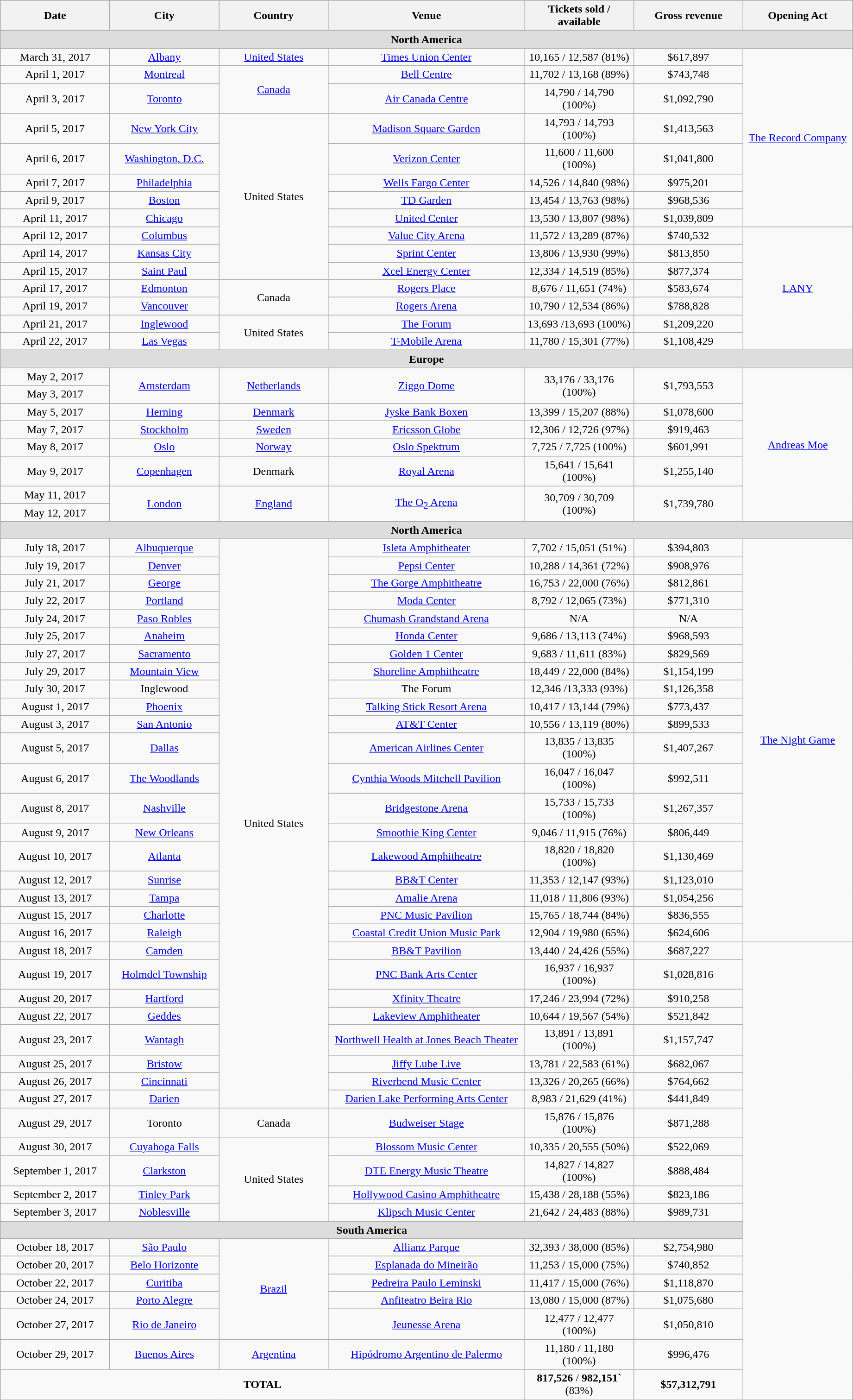<table class="wikitable" style="text-align:center">
<tr>
<th width="150px">Date</th>
<th width="150px">City</th>
<th width="150px">Country</th>
<th width="275px">Venue</th>
<th width="150px">Tickets sold / available</th>
<th width="150px">Gross revenue</th>
<th width="150px">Opening Act</th>
</tr>
<tr bgcolor="#DDDDDD">
<td colspan=7><strong>North America</strong></td>
</tr>
<tr>
<td>March 31, 2017</td>
<td><a href='#'>Albany</a></td>
<td><a href='#'>United States</a></td>
<td><a href='#'>Times Union Center</a></td>
<td>10,165 / 12,587 (81%)</td>
<td>$617,897</td>
<td rowspan="8"><a href='#'>The Record Company</a></td>
</tr>
<tr>
<td>April 1, 2017</td>
<td><a href='#'>Montreal</a></td>
<td rowspan="2"><a href='#'>Canada</a></td>
<td><a href='#'>Bell Centre</a></td>
<td>11,702 / 13,168 (89%)</td>
<td>$743,748</td>
</tr>
<tr>
<td>April 3, 2017</td>
<td><a href='#'>Toronto</a></td>
<td><a href='#'>Air Canada Centre</a></td>
<td>14,790 / 14,790 (100%)</td>
<td>$1,092,790</td>
</tr>
<tr>
<td>April 5, 2017</td>
<td><a href='#'>New York City</a></td>
<td rowspan="8">United States</td>
<td><a href='#'>Madison Square Garden</a></td>
<td>14,793 / 14,793 (100%)</td>
<td>$1,413,563</td>
</tr>
<tr>
<td>April 6, 2017</td>
<td><a href='#'>Washington, D.C.</a></td>
<td><a href='#'>Verizon Center</a></td>
<td>11,600 / 11,600 (100%)</td>
<td>$1,041,800</td>
</tr>
<tr>
<td>April 7, 2017</td>
<td><a href='#'>Philadelphia</a></td>
<td><a href='#'>Wells Fargo Center</a></td>
<td>14,526 / 14,840 (98%)</td>
<td>$975,201</td>
</tr>
<tr>
<td>April 9, 2017</td>
<td><a href='#'>Boston</a></td>
<td><a href='#'>TD Garden</a></td>
<td>13,454 / 13,763 (98%)</td>
<td>$968,536</td>
</tr>
<tr>
<td>April 11, 2017</td>
<td><a href='#'>Chicago</a></td>
<td><a href='#'>United Center</a></td>
<td>13,530 / 13,807 (98%)</td>
<td>$1,039,809</td>
</tr>
<tr>
<td>April 12, 2017</td>
<td><a href='#'>Columbus</a></td>
<td><a href='#'>Value City Arena</a></td>
<td>11,572 / 13,289 (87%)</td>
<td>$740,532</td>
<td rowspan="7"><a href='#'>LANY</a></td>
</tr>
<tr>
<td>April 14, 2017</td>
<td><a href='#'>Kansas City</a></td>
<td><a href='#'>Sprint Center</a></td>
<td>13,806 / 13,930 (99%)</td>
<td>$813,850</td>
</tr>
<tr>
<td>April 15, 2017</td>
<td><a href='#'>Saint Paul</a></td>
<td><a href='#'>Xcel Energy Center</a></td>
<td>12,334 / 14,519 (85%)</td>
<td>$877,374</td>
</tr>
<tr>
<td>April 17, 2017</td>
<td><a href='#'>Edmonton</a></td>
<td rowspan="2">Canada</td>
<td><a href='#'>Rogers Place</a></td>
<td>8,676 / 11,651 (74%)</td>
<td>$583,674</td>
</tr>
<tr>
<td>April 19, 2017</td>
<td><a href='#'>Vancouver</a></td>
<td><a href='#'>Rogers Arena</a></td>
<td>10,790 / 12,534 (86%)</td>
<td>$788,828</td>
</tr>
<tr>
<td>April 21, 2017</td>
<td><a href='#'>Inglewood</a></td>
<td rowspan="2">United States</td>
<td><a href='#'>The Forum</a></td>
<td>13,693 /13,693 (100%)</td>
<td>$1,209,220 </td>
</tr>
<tr>
<td>April 22, 2017</td>
<td><a href='#'>Las Vegas</a></td>
<td><a href='#'>T-Mobile Arena</a></td>
<td>11,780 / 15,301 (77%)</td>
<td>$1,108,429</td>
</tr>
<tr bgcolor="#DDDDDD">
<td colspan=7><strong>Europe</strong></td>
</tr>
<tr>
<td>May 2, 2017</td>
<td rowspan="2"><a href='#'>Amsterdam</a></td>
<td rowspan="2"><a href='#'>Netherlands</a></td>
<td rowspan="2"><a href='#'>Ziggo Dome</a></td>
<td rowspan="2">33,176 / 33,176 (100%)</td>
<td rowspan="2">$1,793,553</td>
<td rowspan="8"><a href='#'>Andreas Moe</a></td>
</tr>
<tr>
<td>May 3, 2017</td>
</tr>
<tr>
<td>May 5, 2017</td>
<td><a href='#'>Herning</a></td>
<td><a href='#'>Denmark</a></td>
<td><a href='#'>Jyske Bank Boxen</a></td>
<td>13,399 / 15,207 (88%)</td>
<td>$1,078,600</td>
</tr>
<tr>
<td>May 7, 2017</td>
<td><a href='#'>Stockholm</a></td>
<td><a href='#'>Sweden</a></td>
<td><a href='#'>Ericsson Globe</a></td>
<td>12,306 / 12,726 (97%)</td>
<td>$919,463</td>
</tr>
<tr>
<td>May 8, 2017</td>
<td><a href='#'>Oslo</a></td>
<td><a href='#'>Norway</a></td>
<td><a href='#'>Oslo Spektrum</a></td>
<td>7,725 / 7,725 (100%)</td>
<td>$601,991</td>
</tr>
<tr>
<td>May 9, 2017</td>
<td><a href='#'>Copenhagen</a></td>
<td>Denmark</td>
<td><a href='#'>Royal Arena</a></td>
<td>15,641 / 15,641 (100%)</td>
<td>$1,255,140</td>
</tr>
<tr>
<td>May 11, 2017</td>
<td rowspan="2"><a href='#'>London</a></td>
<td rowspan="2"><a href='#'>England</a></td>
<td rowspan="2"><a href='#'>The O<sub>2</sub> Arena</a></td>
<td rowspan="2">30,709 / 30,709 (100%)</td>
<td rowspan="2">$1,739,780</td>
</tr>
<tr>
<td>May 12, 2017</td>
</tr>
<tr bgcolor="#DDDDDD">
<td colspan=7><strong>North America</strong></td>
</tr>
<tr>
<td>July 18, 2017</td>
<td><a href='#'>Albuquerque</a></td>
<td rowspan="28">United States</td>
<td><a href='#'>Isleta Amphitheater</a></td>
<td>7,702 / 15,051 (51%)</td>
<td>$394,803</td>
<td rowspan="20"><a href='#'>The Night Game</a></td>
</tr>
<tr>
<td>July 19, 2017</td>
<td><a href='#'>Denver</a></td>
<td><a href='#'>Pepsi Center</a></td>
<td>10,288 / 14,361 (72%)</td>
<td>$908,976</td>
</tr>
<tr>
<td>July 21, 2017</td>
<td><a href='#'>George</a></td>
<td><a href='#'>The Gorge Amphitheatre</a></td>
<td>16,753 / 22,000 (76%)</td>
<td>$812,861</td>
</tr>
<tr>
<td>July 22, 2017</td>
<td><a href='#'>Portland</a></td>
<td><a href='#'>Moda Center</a></td>
<td>8,792 / 12,065 (73%)</td>
<td>$771,310</td>
</tr>
<tr>
<td>July 24, 2017</td>
<td><a href='#'>Paso Robles</a></td>
<td><a href='#'>Chumash Grandstand Arena</a></td>
<td>N/A</td>
<td>N/A</td>
</tr>
<tr>
<td>July 25, 2017</td>
<td><a href='#'>Anaheim</a></td>
<td><a href='#'>Honda Center</a></td>
<td>9,686 / 13,113 (74%)</td>
<td>$968,593</td>
</tr>
<tr>
<td>July 27, 2017</td>
<td><a href='#'>Sacramento</a></td>
<td><a href='#'>Golden 1 Center</a></td>
<td>9,683 / 11,611 (83%)</td>
<td>$829,569</td>
</tr>
<tr>
<td>July 29, 2017</td>
<td><a href='#'>Mountain View</a></td>
<td><a href='#'>Shoreline Amphitheatre</a></td>
<td>18,449 / 22,000 (84%)</td>
<td>$1,154,199</td>
</tr>
<tr>
<td>July 30, 2017</td>
<td>Inglewood</td>
<td>The Forum</td>
<td>12,346 /13,333 (93%)</td>
<td>$1,126,358</td>
</tr>
<tr>
<td>August 1, 2017</td>
<td><a href='#'>Phoenix</a></td>
<td><a href='#'>Talking Stick Resort Arena</a></td>
<td>10,417 / 13,144 (79%)</td>
<td>$773,437</td>
</tr>
<tr>
<td>August 3, 2017</td>
<td><a href='#'>San Antonio</a></td>
<td><a href='#'>AT&T Center</a></td>
<td>10,556 / 13,119 (80%)</td>
<td>$899,533</td>
</tr>
<tr>
<td>August 5, 2017</td>
<td><a href='#'>Dallas</a></td>
<td><a href='#'>American Airlines Center</a></td>
<td>13,835 / 13,835 (100%)</td>
<td>$1,407,267</td>
</tr>
<tr>
<td>August 6, 2017</td>
<td><a href='#'>The Woodlands</a></td>
<td><a href='#'>Cynthia Woods Mitchell Pavilion</a></td>
<td>16,047 / 16,047 (100%)</td>
<td>$992,511</td>
</tr>
<tr>
<td>August 8, 2017</td>
<td><a href='#'>Nashville</a></td>
<td><a href='#'>Bridgestone Arena</a></td>
<td>15,733 / 15,733 (100%)</td>
<td>$1,267,357</td>
</tr>
<tr>
<td>August 9, 2017</td>
<td><a href='#'>New Orleans</a></td>
<td><a href='#'>Smoothie King Center</a></td>
<td>9,046 / 11,915 (76%)</td>
<td>$806,449</td>
</tr>
<tr>
<td>August 10, 2017</td>
<td><a href='#'>Atlanta</a></td>
<td><a href='#'>Lakewood Amphitheatre</a></td>
<td>18,820 / 18,820 (100%)</td>
<td>$1,130,469</td>
</tr>
<tr>
<td>August 12, 2017</td>
<td><a href='#'>Sunrise</a></td>
<td><a href='#'>BB&T Center</a></td>
<td>11,353 / 12,147 (93%)</td>
<td>$1,123,010</td>
</tr>
<tr>
<td>August 13, 2017</td>
<td><a href='#'>Tampa</a></td>
<td><a href='#'>Amalie Arena</a></td>
<td>11,018 / 11,806 (93%)</td>
<td>$1,054,256</td>
</tr>
<tr>
<td>August 15, 2017</td>
<td><a href='#'>Charlotte</a></td>
<td><a href='#'>PNC Music Pavilion</a></td>
<td>15,765 / 18,744 (84%)</td>
<td>$836,555</td>
</tr>
<tr>
<td>August 16, 2017</td>
<td><a href='#'>Raleigh</a></td>
<td><a href='#'>Coastal Credit Union Music Park</a></td>
<td>12,904 / 19,980 (65%)</td>
<td>$624,606</td>
</tr>
<tr>
<td>August 18, 2017</td>
<td><a href='#'>Camden</a></td>
<td><a href='#'>BB&T Pavilion</a></td>
<td>13,440 / 24,426 (55%)</td>
<td>$687,227</td>
</tr>
<tr>
<td>August 19, 2017</td>
<td><a href='#'>Holmdel Township</a></td>
<td><a href='#'>PNC Bank Arts Center</a></td>
<td>16,937 / 16,937 (100%)</td>
<td>$1,028,816</td>
</tr>
<tr>
<td>August 20, 2017</td>
<td><a href='#'>Hartford</a></td>
<td><a href='#'>Xfinity Theatre</a></td>
<td>17,246 / 23,994 (72%)</td>
<td>$910,258</td>
</tr>
<tr>
<td>August 22, 2017</td>
<td><a href='#'>Geddes</a></td>
<td><a href='#'>Lakeview Amphitheater</a></td>
<td>10,644 / 19,567 (54%)</td>
<td>$521,842</td>
</tr>
<tr>
<td>August 23, 2017</td>
<td><a href='#'>Wantagh</a></td>
<td><a href='#'>Northwell Health at Jones Beach Theater</a></td>
<td>13,891 / 13,891 (100%)</td>
<td>$1,157,747</td>
</tr>
<tr>
<td>August 25, 2017</td>
<td><a href='#'>Bristow</a></td>
<td><a href='#'>Jiffy Lube Live</a></td>
<td>13,781 / 22,583 (61%)</td>
<td>$682,067</td>
</tr>
<tr>
<td>August 26, 2017</td>
<td><a href='#'>Cincinnati</a></td>
<td><a href='#'>Riverbend Music Center</a></td>
<td>13,326 / 20,265 (66%)</td>
<td>$764,662</td>
</tr>
<tr>
<td>August 27, 2017</td>
<td><a href='#'>Darien</a></td>
<td><a href='#'>Darien Lake Performing Arts Center</a></td>
<td>8,983 / 21,629 (41%)</td>
<td>$441,849</td>
</tr>
<tr>
<td>August 29, 2017</td>
<td>Toronto</td>
<td>Canada</td>
<td><a href='#'>Budweiser Stage</a></td>
<td>15,876 / 15,876 (100%)</td>
<td>$871,288</td>
</tr>
<tr>
<td>August 30, 2017</td>
<td><a href='#'>Cuyahoga Falls</a></td>
<td rowspan="4">United States</td>
<td><a href='#'>Blossom Music Center</a></td>
<td>10,335 / 20,555 (50%)</td>
<td>$522,069</td>
</tr>
<tr>
<td>September 1, 2017</td>
<td><a href='#'>Clarkston</a></td>
<td><a href='#'>DTE Energy Music Theatre</a></td>
<td>14,827 / 14,827 (100%)</td>
<td>$888,484</td>
</tr>
<tr>
<td>September 2, 2017</td>
<td><a href='#'>Tinley Park</a></td>
<td><a href='#'>Hollywood Casino Amphitheatre</a></td>
<td>15,438 / 28,188 (55%)</td>
<td>$823,186</td>
</tr>
<tr>
<td>September 3, 2017</td>
<td><a href='#'>Noblesville</a></td>
<td><a href='#'>Klipsch Music Center</a></td>
<td>21,642 / 24,483 (88%)</td>
<td>$989,731</td>
</tr>
<tr bgcolor="#DDDDDD">
<td colspan=6><strong>South America</strong></td>
</tr>
<tr>
<td>October 18, 2017</td>
<td><a href='#'>São Paulo</a></td>
<td rowspan="5"><a href='#'>Brazil</a></td>
<td><a href='#'>Allianz Parque</a></td>
<td>32,393 / 38,000 (85%)</td>
<td>$2,754,980</td>
</tr>
<tr>
<td>October 20, 2017</td>
<td><a href='#'>Belo Horizonte</a></td>
<td><a href='#'>Esplanada do Mineirão</a></td>
<td>11,253 / 15,000 (75%)</td>
<td>$740,852</td>
</tr>
<tr>
<td>October 22, 2017</td>
<td><a href='#'>Curitiba</a></td>
<td><a href='#'>Pedreira Paulo Leminski</a></td>
<td>11,417 / 15,000 (76%)</td>
<td>$1,118,870</td>
</tr>
<tr>
<td>October 24, 2017</td>
<td><a href='#'>Porto Alegre</a></td>
<td><a href='#'>Anfiteatro Beira Rio</a></td>
<td>13,080 / 15,000 (87%)</td>
<td>$1,075,680</td>
</tr>
<tr>
<td>October 27, 2017</td>
<td><a href='#'>Rio de Janeiro</a></td>
<td><a href='#'>Jeunesse Arena</a></td>
<td>12,477 / 12,477 (100%)</td>
<td>$1,050,810</td>
</tr>
<tr>
<td>October 29, 2017</td>
<td><a href='#'>Buenos Aires</a></td>
<td><a href='#'>Argentina</a></td>
<td><a href='#'>Hipódromo Argentino de Palermo</a></td>
<td>11,180 / 11,180 (100%)</td>
<td>$996,476</td>
</tr>
<tr>
<td colspan="4"><strong>TOTAL</strong></td>
<td><strong>817,526</strong> / <strong>982,151`</strong> (83%)</td>
<td><strong>$57,312,791</strong></td>
</tr>
</table>
